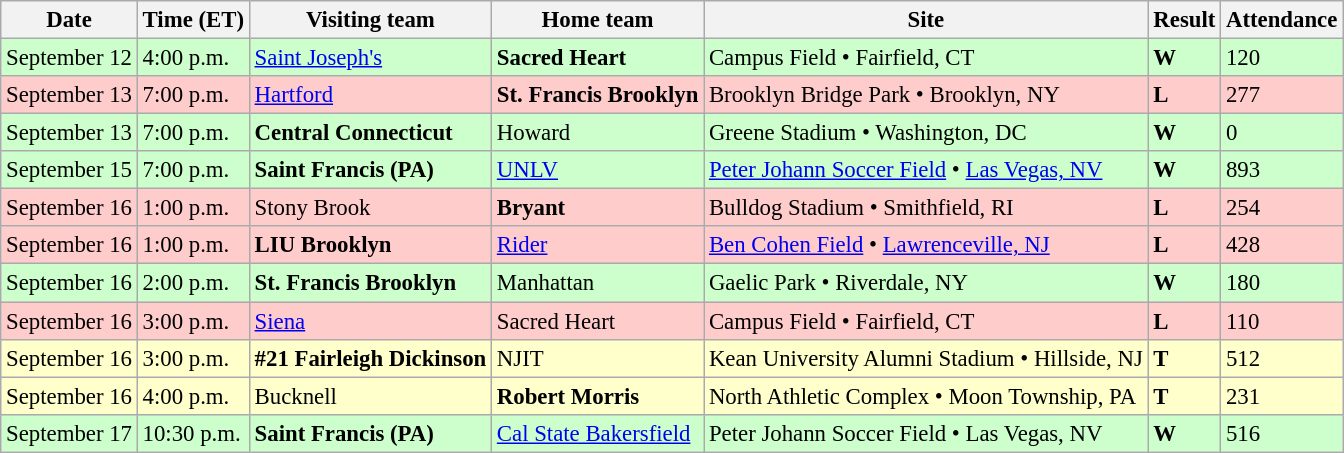<table class="wikitable" style="font-size:95%;">
<tr>
<th>Date</th>
<th>Time (ET)</th>
<th>Visiting team</th>
<th>Home team</th>
<th>Site</th>
<th>Result</th>
<th>Attendance</th>
</tr>
<tr style="background:#cfc;">
<td>September 12</td>
<td>4:00 p.m.</td>
<td><a href='#'>Saint Joseph's</a></td>
<td><strong>Sacred Heart</strong></td>
<td>Campus Field • Fairfield, CT</td>
<td><strong>W</strong> </td>
<td>120</td>
</tr>
<tr style="background:#fcc;">
<td>September 13</td>
<td>7:00 p.m.</td>
<td><a href='#'>Hartford</a></td>
<td><strong>St. Francis Brooklyn</strong></td>
<td>Brooklyn Bridge Park • Brooklyn, NY</td>
<td><strong>L</strong> </td>
<td>277</td>
</tr>
<tr style="background:#cfc;">
<td>September 13</td>
<td>7:00 p.m.</td>
<td><strong>Central Connecticut</strong></td>
<td>Howard</td>
<td>Greene Stadium • Washington, DC</td>
<td><strong>W</strong> </td>
<td>0</td>
</tr>
<tr style="background:#cfc;">
<td>September 15</td>
<td>7:00 p.m.</td>
<td><strong>Saint Francis (PA)</strong></td>
<td><a href='#'>UNLV</a></td>
<td><a href='#'>Peter Johann Soccer Field</a> • <a href='#'>Las Vegas, NV</a> <br></td>
<td><strong>W</strong> </td>
<td>893</td>
</tr>
<tr style="background:#fcc;">
<td>September 16</td>
<td>1:00 p.m.</td>
<td>Stony Brook</td>
<td><strong>Bryant</strong></td>
<td>Bulldog Stadium • Smithfield, RI</td>
<td><strong>L</strong> </td>
<td>254</td>
</tr>
<tr style="background:#fcc;">
<td>September 16</td>
<td>1:00 p.m.</td>
<td><strong>LIU Brooklyn</strong></td>
<td><a href='#'>Rider</a></td>
<td><a href='#'>Ben Cohen Field</a> • <a href='#'>Lawrenceville, NJ</a></td>
<td><strong>L</strong> </td>
<td>428</td>
</tr>
<tr style="background:#cfc;">
<td>September 16</td>
<td>2:00 p.m.</td>
<td><strong>St. Francis Brooklyn</strong></td>
<td>Manhattan</td>
<td>Gaelic Park • Riverdale, NY</td>
<td><strong>W</strong> </td>
<td>180</td>
</tr>
<tr style="background:#fcc;">
<td>September 16</td>
<td>3:00 p.m.</td>
<td><a href='#'>Siena</a></td>
<td>Sacred Heart</td>
<td>Campus Field • Fairfield, CT</td>
<td><strong>L</strong> </td>
<td>110</td>
</tr>
<tr style="background:#ffc;">
<td>September 16</td>
<td>3:00 p.m.</td>
<td><strong>#21 Fairleigh Dickinson</strong></td>
<td>NJIT</td>
<td>Kean University Alumni Stadium • Hillside, NJ</td>
<td><strong>T</strong> </td>
<td>512</td>
</tr>
<tr style="background:#ffc;">
<td>September 16</td>
<td>4:00 p.m.</td>
<td>Bucknell</td>
<td><strong>Robert Morris</strong></td>
<td>North Athletic Complex • Moon Township, PA</td>
<td><strong>T</strong> </td>
<td>231</td>
</tr>
<tr style="background:#cfc;">
<td>September 17</td>
<td>10:30 p.m.</td>
<td><strong>Saint Francis (PA)</strong></td>
<td><a href='#'>Cal State Bakersfield</a></td>
<td>Peter Johann Soccer Field • Las Vegas, NV <br></td>
<td><strong>W</strong> </td>
<td>516</td>
</tr>
</table>
